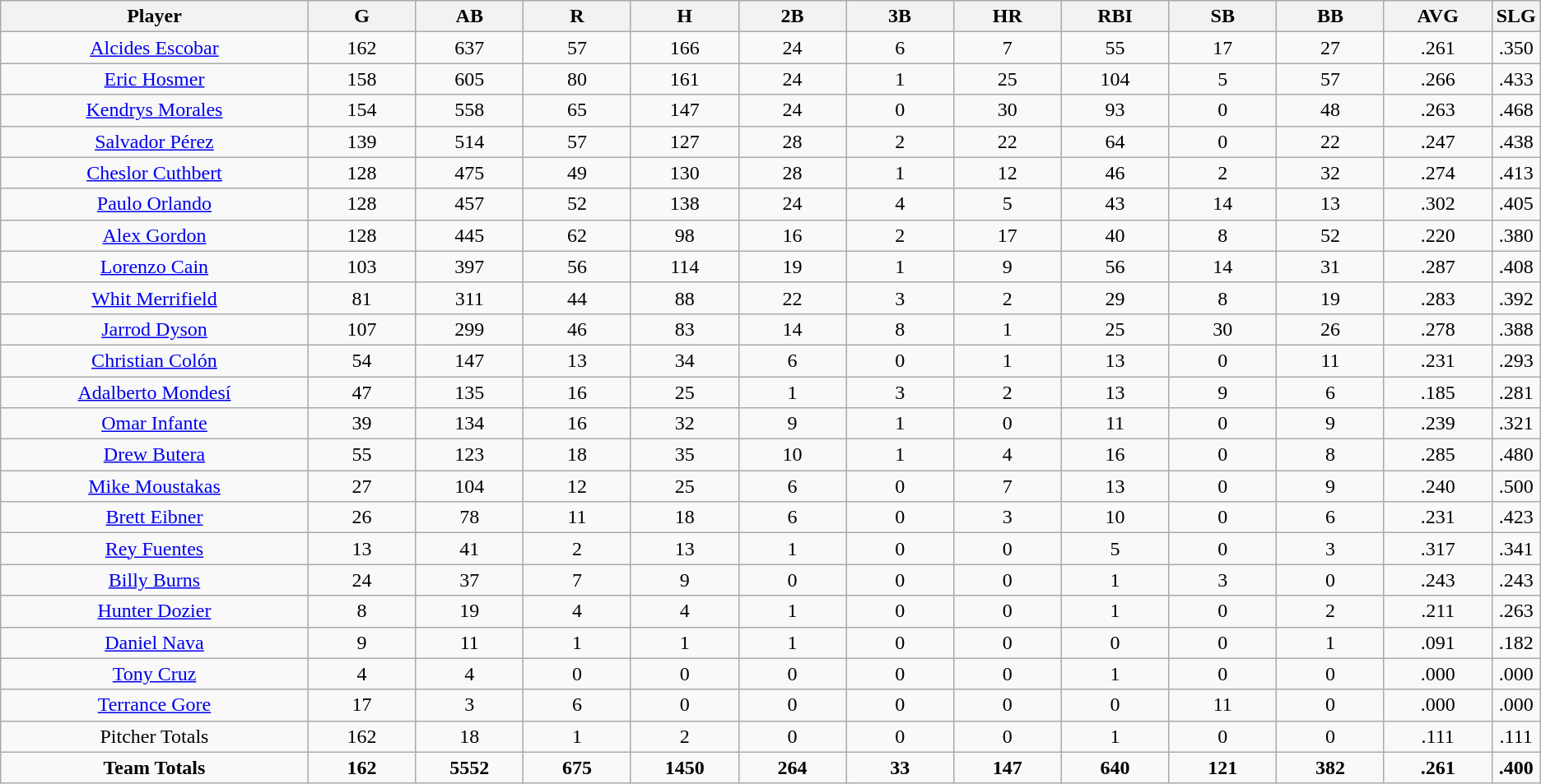<table class=wikitable style="text-align:center">
<tr>
<th bgcolor=#DDDDFF; width="20%">Player</th>
<th bgcolor=#DDDDFF; width="7%">G</th>
<th bgcolor=#DDDDFF; width="7%">AB</th>
<th bgcolor=#DDDDFF; width="7%">R</th>
<th bgcolor=#DDDDFF; width="7%">H</th>
<th bgcolor=#DDDDFF; width="7%">2B</th>
<th bgcolor=#DDDDFF; width="7%">3B</th>
<th bgcolor=#DDDDFF; width="7%">HR</th>
<th bgcolor=#DDDDFF; width="7%">RBI</th>
<th bgcolor=#DDDDFF; width="7%">SB</th>
<th bgcolor=#DDDDFF; width="7%">BB</th>
<th bgcolor=#DDDDFF; width="7%">AVG</th>
<th bgcolor=#DDDDFF; width="7%">SLG</th>
</tr>
<tr>
<td><a href='#'>Alcides Escobar</a></td>
<td>162</td>
<td>637</td>
<td>57</td>
<td>166</td>
<td>24</td>
<td>6</td>
<td>7</td>
<td>55</td>
<td>17</td>
<td>27</td>
<td>.261</td>
<td>.350</td>
</tr>
<tr>
<td><a href='#'>Eric Hosmer</a></td>
<td>158</td>
<td>605</td>
<td>80</td>
<td>161</td>
<td>24</td>
<td>1</td>
<td>25</td>
<td>104</td>
<td>5</td>
<td>57</td>
<td>.266</td>
<td>.433</td>
</tr>
<tr>
<td><a href='#'>Kendrys Morales</a></td>
<td>154</td>
<td>558</td>
<td>65</td>
<td>147</td>
<td>24</td>
<td>0</td>
<td>30</td>
<td>93</td>
<td>0</td>
<td>48</td>
<td>.263</td>
<td>.468</td>
</tr>
<tr>
<td><a href='#'>Salvador Pérez</a></td>
<td>139</td>
<td>514</td>
<td>57</td>
<td>127</td>
<td>28</td>
<td>2</td>
<td>22</td>
<td>64</td>
<td>0</td>
<td>22</td>
<td>.247</td>
<td>.438</td>
</tr>
<tr>
<td><a href='#'>Cheslor Cuthbert</a></td>
<td>128</td>
<td>475</td>
<td>49</td>
<td>130</td>
<td>28</td>
<td>1</td>
<td>12</td>
<td>46</td>
<td>2</td>
<td>32</td>
<td>.274</td>
<td>.413</td>
</tr>
<tr>
<td><a href='#'>Paulo Orlando</a></td>
<td>128</td>
<td>457</td>
<td>52</td>
<td>138</td>
<td>24</td>
<td>4</td>
<td>5</td>
<td>43</td>
<td>14</td>
<td>13</td>
<td>.302</td>
<td>.405</td>
</tr>
<tr>
<td><a href='#'>Alex Gordon</a></td>
<td>128</td>
<td>445</td>
<td>62</td>
<td>98</td>
<td>16</td>
<td>2</td>
<td>17</td>
<td>40</td>
<td>8</td>
<td>52</td>
<td>.220</td>
<td>.380</td>
</tr>
<tr>
<td><a href='#'>Lorenzo Cain</a></td>
<td>103</td>
<td>397</td>
<td>56</td>
<td>114</td>
<td>19</td>
<td>1</td>
<td>9</td>
<td>56</td>
<td>14</td>
<td>31</td>
<td>.287</td>
<td>.408</td>
</tr>
<tr>
<td><a href='#'>Whit Merrifield</a></td>
<td>81</td>
<td>311</td>
<td>44</td>
<td>88</td>
<td>22</td>
<td>3</td>
<td>2</td>
<td>29</td>
<td>8</td>
<td>19</td>
<td>.283</td>
<td>.392</td>
</tr>
<tr>
<td><a href='#'>Jarrod Dyson</a></td>
<td>107</td>
<td>299</td>
<td>46</td>
<td>83</td>
<td>14</td>
<td>8</td>
<td>1</td>
<td>25</td>
<td>30</td>
<td>26</td>
<td>.278</td>
<td>.388</td>
</tr>
<tr>
<td><a href='#'>Christian Colón</a></td>
<td>54</td>
<td>147</td>
<td>13</td>
<td>34</td>
<td>6</td>
<td>0</td>
<td>1</td>
<td>13</td>
<td>0</td>
<td>11</td>
<td>.231</td>
<td>.293</td>
</tr>
<tr>
<td><a href='#'>Adalberto Mondesí</a></td>
<td>47</td>
<td>135</td>
<td>16</td>
<td>25</td>
<td>1</td>
<td>3</td>
<td>2</td>
<td>13</td>
<td>9</td>
<td>6</td>
<td>.185</td>
<td>.281</td>
</tr>
<tr>
<td><a href='#'>Omar Infante</a></td>
<td>39</td>
<td>134</td>
<td>16</td>
<td>32</td>
<td>9</td>
<td>1</td>
<td>0</td>
<td>11</td>
<td>0</td>
<td>9</td>
<td>.239</td>
<td>.321</td>
</tr>
<tr>
<td><a href='#'>Drew Butera</a></td>
<td>55</td>
<td>123</td>
<td>18</td>
<td>35</td>
<td>10</td>
<td>1</td>
<td>4</td>
<td>16</td>
<td>0</td>
<td>8</td>
<td>.285</td>
<td>.480</td>
</tr>
<tr>
<td><a href='#'>Mike Moustakas</a></td>
<td>27</td>
<td>104</td>
<td>12</td>
<td>25</td>
<td>6</td>
<td>0</td>
<td>7</td>
<td>13</td>
<td>0</td>
<td>9</td>
<td>.240</td>
<td>.500</td>
</tr>
<tr>
<td><a href='#'>Brett Eibner</a></td>
<td>26</td>
<td>78</td>
<td>11</td>
<td>18</td>
<td>6</td>
<td>0</td>
<td>3</td>
<td>10</td>
<td>0</td>
<td>6</td>
<td>.231</td>
<td>.423</td>
</tr>
<tr>
<td><a href='#'>Rey Fuentes</a></td>
<td>13</td>
<td>41</td>
<td>2</td>
<td>13</td>
<td>1</td>
<td>0</td>
<td>0</td>
<td>5</td>
<td>0</td>
<td>3</td>
<td>.317</td>
<td>.341</td>
</tr>
<tr>
<td><a href='#'>Billy Burns</a></td>
<td>24</td>
<td>37</td>
<td>7</td>
<td>9</td>
<td>0</td>
<td>0</td>
<td>0</td>
<td>1</td>
<td>3</td>
<td>0</td>
<td>.243</td>
<td>.243</td>
</tr>
<tr>
<td><a href='#'>Hunter Dozier</a></td>
<td>8</td>
<td>19</td>
<td>4</td>
<td>4</td>
<td>1</td>
<td>0</td>
<td>0</td>
<td>1</td>
<td>0</td>
<td>2</td>
<td>.211</td>
<td>.263</td>
</tr>
<tr>
<td><a href='#'>Daniel Nava</a></td>
<td>9</td>
<td>11</td>
<td>1</td>
<td>1</td>
<td>1</td>
<td>0</td>
<td>0</td>
<td>0</td>
<td>0</td>
<td>1</td>
<td>.091</td>
<td>.182</td>
</tr>
<tr>
<td><a href='#'>Tony Cruz</a></td>
<td>4</td>
<td>4</td>
<td>0</td>
<td>0</td>
<td>0</td>
<td>0</td>
<td>0</td>
<td>1</td>
<td>0</td>
<td>0</td>
<td>.000</td>
<td>.000</td>
</tr>
<tr>
<td><a href='#'>Terrance Gore</a></td>
<td>17</td>
<td>3</td>
<td>6</td>
<td>0</td>
<td>0</td>
<td>0</td>
<td>0</td>
<td>0</td>
<td>11</td>
<td>0</td>
<td>.000</td>
<td>.000</td>
</tr>
<tr>
<td>Pitcher Totals</td>
<td>162</td>
<td>18</td>
<td>1</td>
<td>2</td>
<td>0</td>
<td>0</td>
<td>0</td>
<td>1</td>
<td>0</td>
<td>0</td>
<td>.111</td>
<td>.111</td>
</tr>
<tr>
<td><strong>Team Totals</strong></td>
<td><strong>162</strong></td>
<td><strong>5552</strong></td>
<td><strong>675</strong></td>
<td><strong>1450</strong></td>
<td><strong>264</strong></td>
<td><strong>33</strong></td>
<td><strong>147</strong></td>
<td><strong>640</strong></td>
<td><strong>121</strong></td>
<td><strong>382</strong></td>
<td><strong>.261</strong></td>
<td><strong>.400</strong></td>
</tr>
</table>
